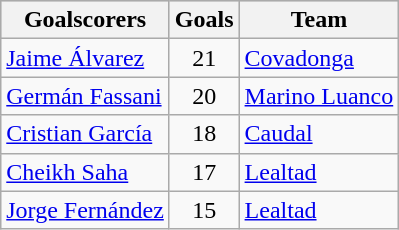<table class="wikitable sortable" class="wikitable">
<tr style="background:#ccc; text-align:center;">
<th>Goalscorers</th>
<th>Goals</th>
<th>Team</th>
</tr>
<tr>
<td> <a href='#'>Jaime Álvarez</a></td>
<td style="text-align:center;">21</td>
<td><a href='#'>Covadonga</a></td>
</tr>
<tr>
<td> <a href='#'>Germán Fassani</a></td>
<td style="text-align:center;">20</td>
<td><a href='#'>Marino Luanco</a></td>
</tr>
<tr>
<td> <a href='#'>Cristian García</a></td>
<td style="text-align:center;">18</td>
<td><a href='#'>Caudal</a></td>
</tr>
<tr>
<td> <a href='#'>Cheikh Saha</a></td>
<td style="text-align:center;">17</td>
<td><a href='#'>Lealtad</a></td>
</tr>
<tr>
<td> <a href='#'>Jorge Fernández</a></td>
<td style="text-align:center;">15</td>
<td><a href='#'>Lealtad</a></td>
</tr>
</table>
